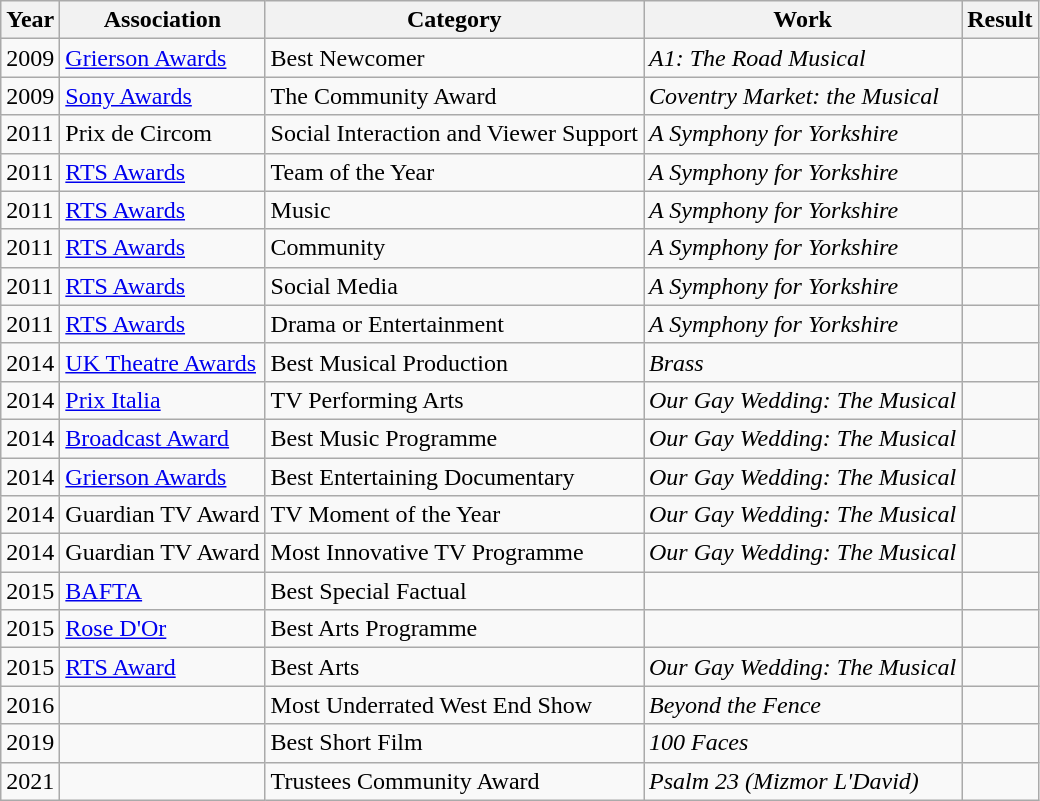<table class="wikitable sortable">
<tr>
<th>Year</th>
<th>Association</th>
<th>Category</th>
<th>Work</th>
<th>Result</th>
</tr>
<tr>
<td>2009</td>
<td><a href='#'>Grierson Awards</a></td>
<td>Best Newcomer</td>
<td><em>A1: The Road Musical</em></td>
<td></td>
</tr>
<tr>
<td>2009</td>
<td><a href='#'>Sony Awards</a></td>
<td>The Community Award</td>
<td><em>Coventry Market: the Musical</em></td>
<td></td>
</tr>
<tr>
<td>2011</td>
<td>Prix de Circom</td>
<td>Social Interaction and Viewer Support</td>
<td><em>A Symphony for Yorkshire</em></td>
<td></td>
</tr>
<tr>
<td>2011</td>
<td><a href='#'>RTS Awards</a></td>
<td>Team of the Year</td>
<td><em>A Symphony for Yorkshire</em></td>
<td></td>
</tr>
<tr>
<td>2011</td>
<td><a href='#'>RTS Awards</a></td>
<td>Music</td>
<td><em>A Symphony for Yorkshire</em></td>
<td></td>
</tr>
<tr>
<td>2011</td>
<td><a href='#'>RTS Awards</a></td>
<td>Community</td>
<td><em>A Symphony for Yorkshire</em></td>
<td></td>
</tr>
<tr>
<td>2011</td>
<td><a href='#'>RTS Awards</a></td>
<td>Social Media</td>
<td><em>A Symphony for Yorkshire</em></td>
<td></td>
</tr>
<tr>
<td>2011</td>
<td><a href='#'>RTS Awards</a></td>
<td>Drama or Entertainment</td>
<td><em>A Symphony for Yorkshire</em></td>
<td></td>
</tr>
<tr>
<td>2014</td>
<td><a href='#'>UK Theatre Awards</a></td>
<td>Best Musical Production</td>
<td><em>Brass</em></td>
<td></td>
</tr>
<tr>
<td>2014</td>
<td><a href='#'>Prix Italia</a></td>
<td>TV Performing Arts</td>
<td><em>Our Gay Wedding: The Musical</em></td>
<td></td>
</tr>
<tr>
<td>2014</td>
<td><a href='#'>Broadcast Award</a></td>
<td>Best Music Programme</td>
<td><em>Our Gay Wedding: The Musical</em></td>
<td></td>
</tr>
<tr>
<td>2014</td>
<td><a href='#'>Grierson Awards</a></td>
<td>Best Entertaining Documentary</td>
<td><em>Our Gay Wedding: The Musical</em></td>
<td></td>
</tr>
<tr>
<td>2014</td>
<td>Guardian TV Award</td>
<td>TV Moment of the Year</td>
<td><em>Our Gay Wedding: The Musical</em></td>
<td></td>
</tr>
<tr>
<td>2014</td>
<td>Guardian TV Award</td>
<td>Most Innovative TV Programme</td>
<td><em>Our Gay Wedding: The Musical</em></td>
<td></td>
</tr>
<tr>
<td>2015</td>
<td><a href='#'>BAFTA</a></td>
<td>Best Special Factual</td>
<td></td>
<td></td>
</tr>
<tr>
<td>2015</td>
<td><a href='#'>Rose D'Or</a></td>
<td>Best Arts Programme</td>
<td></td>
<td></td>
</tr>
<tr>
<td>2015</td>
<td><a href='#'>RTS Award</a></td>
<td>Best Arts</td>
<td><em>Our Gay Wedding: The Musical</em></td>
<td></td>
</tr>
<tr>
<td>2016</td>
<td></td>
<td>Most Underrated West End Show</td>
<td><em>Beyond the Fence</em></td>
<td></td>
</tr>
<tr>
<td>2019</td>
<td></td>
<td>Best Short Film</td>
<td><em>100 Faces</em></td>
<td></td>
</tr>
<tr>
<td>2021</td>
<td></td>
<td>Trustees Community Award</td>
<td><em>Psalm 23 (Mizmor L'David)</em></td>
<td></td>
</tr>
</table>
